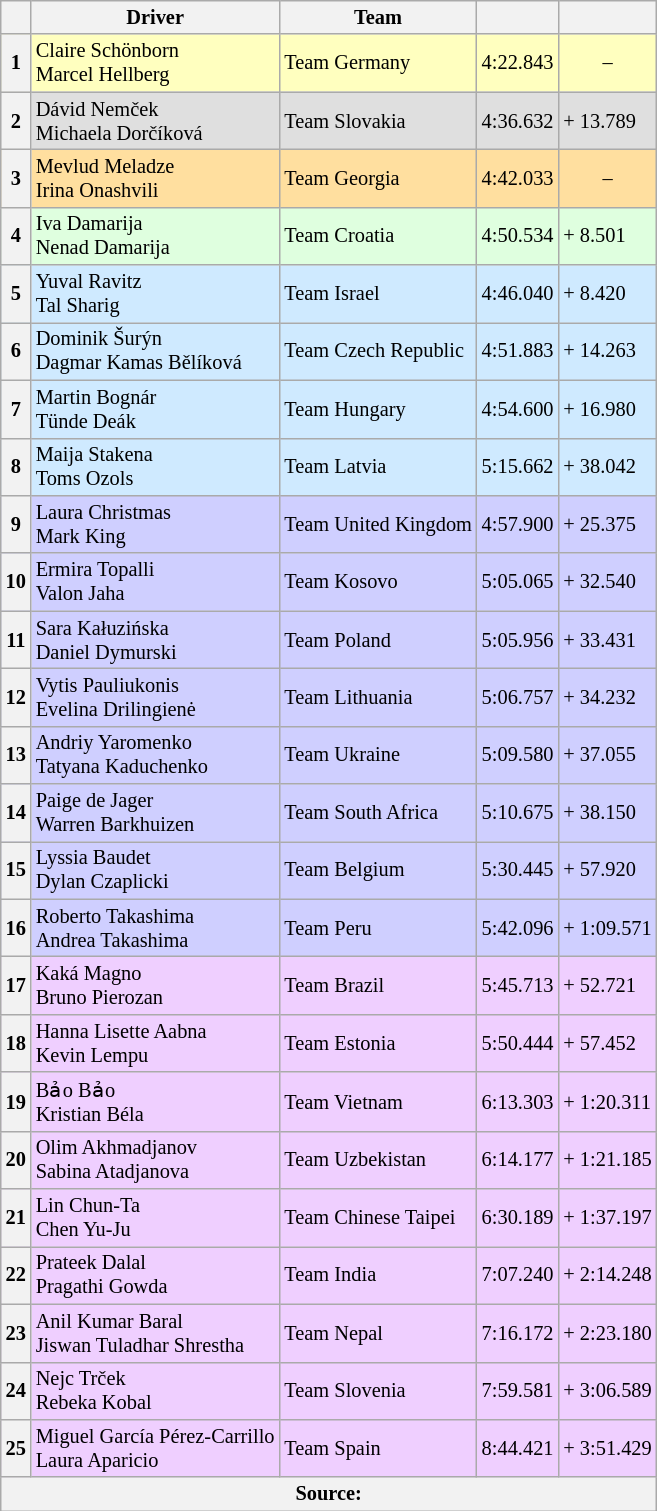<table class="wikitable" style="font-size:85%;">
<tr>
<th scope="col"></th>
<th scope="col">Driver</th>
<th scope="col">Team</th>
<th scope="col"></th>
<th scope="col"></th>
</tr>
<tr style="background:#FFFFBF;">
<th>1</th>
<td>Claire Schönborn<br>Marcel Hellberg</td>
<td> Team Germany</td>
<td align="middle">4:22.843</td>
<td align="middle">–</td>
</tr>
<tr style="background:#DFDFDF;">
<th>2</th>
<td>Dávid Nemček<br>Michaela Dorčíková</td>
<td> Team Slovakia</td>
<td align="middle">4:36.632</td>
<td>+ 13.789</td>
</tr>
<tr style="background:#FFDF9F;">
<th>3</th>
<td>Mevlud Meladze<br>Irina Onashvili</td>
<td> Team Georgia</td>
<td align="middle">4:42.033</td>
<td align="middle">–</td>
</tr>
<tr style="background:#DFFFDF;">
<th>4</th>
<td>Iva Damarija<br>Nenad Damarija</td>
<td> Team Croatia</td>
<td align="middle">4:50.534</td>
<td>+ 8.501</td>
</tr>
<tr style="background:#CFEAFF;">
<th>5</th>
<td>Yuval Ravitz<br>Tal Sharig</td>
<td> Team Israel</td>
<td align="middle">4:46.040</td>
<td>+ 8.420</td>
</tr>
<tr style="background:#CFEAFF;">
<th>6</th>
<td>Dominik Šurýn<br>Dagmar Kamas Bělíková</td>
<td> Team Czech Republic</td>
<td align="middle">4:51.883</td>
<td>+ 14.263</td>
</tr>
<tr style="background:#CFEAFF;">
<th>7</th>
<td>Martin Bognár<br>Tünde Deák</td>
<td> Team Hungary</td>
<td align="middle">4:54.600</td>
<td>+ 16.980</td>
</tr>
<tr style="background:#CFEAFF;">
<th>8</th>
<td>Maija Stakena<br>Toms Ozols</td>
<td> Team Latvia</td>
<td align="middle">5:15.662</td>
<td>+ 38.042</td>
</tr>
<tr style="background:#CFCFFF;">
<th>9</th>
<td>Laura Christmas<br>Mark King</td>
<td> Team United Kingdom</td>
<td align="middle">4:57.900</td>
<td>+ 25.375</td>
</tr>
<tr style="background:#CFCFFF;">
<th>10</th>
<td>Ermira Topalli<br>Valon Jaha</td>
<td> Team Kosovo</td>
<td align="middle">5:05.065</td>
<td>+ 32.540</td>
</tr>
<tr style="background:#CFCFFF;">
<th>11</th>
<td>Sara Kałuzińska<br>Daniel Dymurski</td>
<td> Team Poland</td>
<td align="middle">5:05.956</td>
<td>+ 33.431</td>
</tr>
<tr style="background:#CFCFFF;">
<th>12</th>
<td>Vytis Pauliukonis<br>Evelina Drilingienė</td>
<td> Team Lithuania</td>
<td align="middle">5:06.757</td>
<td>+ 34.232</td>
</tr>
<tr style="background:#CFCFFF;">
<th>13</th>
<td>Andriy Yaromenko<br>Tatyana Kaduchenko</td>
<td> Team Ukraine</td>
<td align="middle">5:09.580</td>
<td>+ 37.055</td>
</tr>
<tr style="background:#CFCFFF;">
<th>14</th>
<td>Paige de Jager<br>Warren Barkhuizen</td>
<td> Team South Africa</td>
<td align="middle">5:10.675</td>
<td>+ 38.150</td>
</tr>
<tr style="background:#CFCFFF;">
<th>15</th>
<td>Lyssia Baudet<br>Dylan Czaplicki</td>
<td> Team Belgium</td>
<td align="middle">5:30.445</td>
<td>+ 57.920</td>
</tr>
<tr style="background:#CFCFFF;">
<th>16</th>
<td>Roberto Takashima<br>Andrea Takashima</td>
<td> Team Peru</td>
<td align="middle">5:42.096</td>
<td>+ 1:09.571</td>
</tr>
<tr style="background:#EFCFFF;">
<th>17</th>
<td>Kaká Magno<br>Bruno Pierozan</td>
<td> Team Brazil</td>
<td align="middle">5:45.713</td>
<td>+ 52.721</td>
</tr>
<tr style="background:#EFCFFF;">
<th>18</th>
<td>Hanna Lisette Aabna<br>Kevin Lempu</td>
<td> Team Estonia</td>
<td align="middle">5:50.444</td>
<td>+ 57.452</td>
</tr>
<tr style="background:#EFCFFF;">
<th>19</th>
<td>Bảo Bảo<br>Kristian Béla</td>
<td> Team Vietnam</td>
<td align="middle">6:13.303</td>
<td>+ 1:20.311</td>
</tr>
<tr style="background:#EFCFFF;">
<th>20</th>
<td>Olim Akhmadjanov<br>Sabina Atadjanova</td>
<td> Team Uzbekistan</td>
<td align="middle">6:14.177</td>
<td>+ 1:21.185</td>
</tr>
<tr style="background:#EFCFFF;">
<th>21</th>
<td>Lin Chun-Ta<br>Chen Yu-Ju</td>
<td> Team Chinese Taipei</td>
<td align="middle">6:30.189</td>
<td>+ 1:37.197</td>
</tr>
<tr style="background:#EFCFFF;">
<th>22</th>
<td>Prateek Dalal<br>Pragathi Gowda</td>
<td> Team India</td>
<td align="middle">7:07.240</td>
<td>+ 2:14.248</td>
</tr>
<tr style="background:#EFCFFF;">
<th>23</th>
<td>Anil Kumar Baral<br>Jiswan Tuladhar Shrestha</td>
<td> Team Nepal</td>
<td align="middle">7:16.172</td>
<td>+ 2:23.180</td>
</tr>
<tr style="background:#EFCFFF;">
<th>24</th>
<td>Nejc Trček<br>Rebeka Kobal</td>
<td> Team Slovenia</td>
<td align="middle">7:59.581</td>
<td>+ 3:06.589</td>
</tr>
<tr style="background:#EFCFFF;">
<th>25</th>
<td>Miguel García Pérez-Carrillo<br>Laura Aparicio</td>
<td> Team Spain</td>
<td align="middle">8:44.421</td>
<td>+ 3:51.429</td>
</tr>
<tr class="sortbottom">
<th colspan=5>Source:</th>
</tr>
</table>
